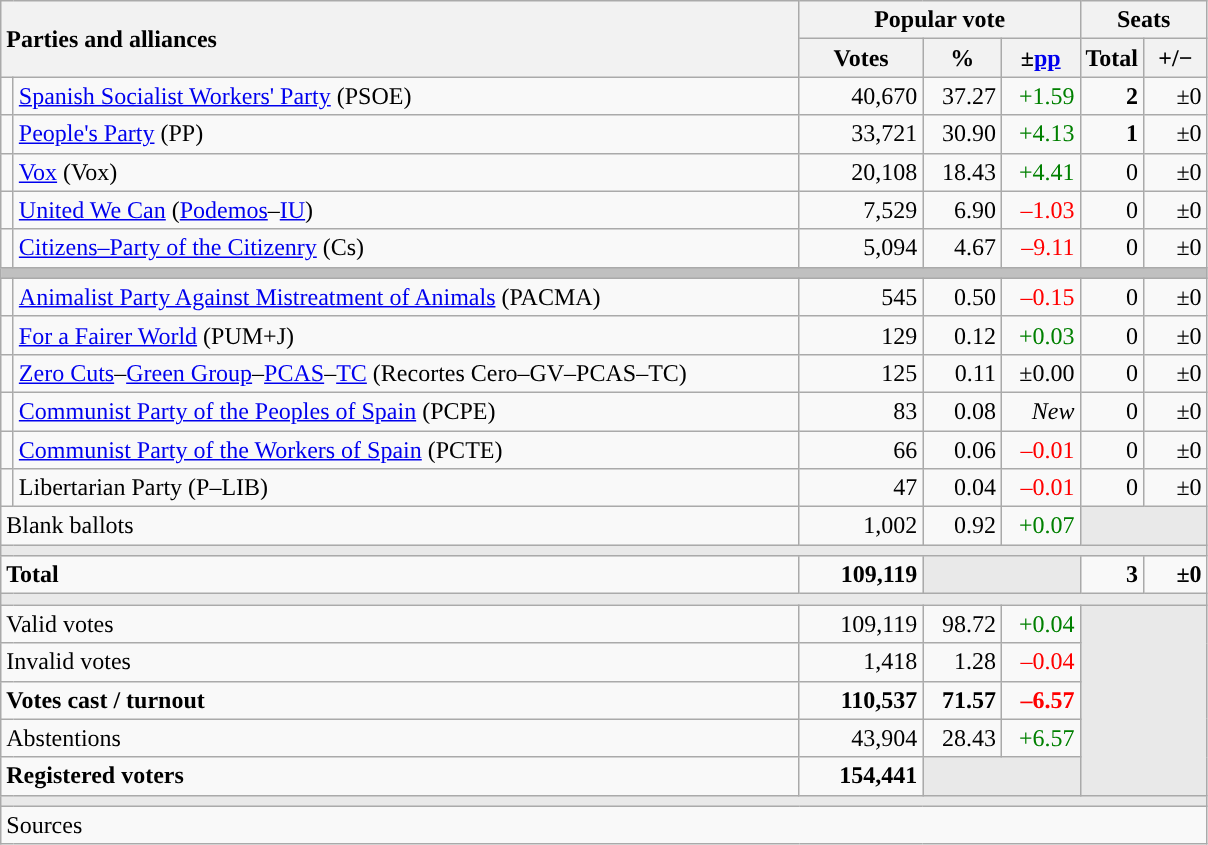<table class="wikitable" style="text-align:right;">
<tr>
<th style="text-align:left;" rowspan="2" colspan="2" width="525">Parties and alliances</th>
<th colspan="3">Popular vote</th>
<th colspan="2">Seats</th>
</tr>
<tr>
<th width="75">Votes</th>
<th width="45">%</th>
<th width="45">±<a href='#'>pp</a></th>
<th width="35">Total</th>
<th width="35">+/−</th>
</tr>
<tr>
<td width="1" style="color:inherit;background:"></td>
<td align="left"><a href='#'>Spanish Socialist Workers' Party</a> (PSOE)</td>
<td>40,670</td>
<td>37.27</td>
<td style="color:green;">+1.59</td>
<td><strong>2</strong></td>
<td>±0</td>
</tr>
<tr>
<td style="color:inherit;background:"></td>
<td align="left"><a href='#'>People's Party</a> (PP)</td>
<td>33,721</td>
<td>30.90</td>
<td style="color:green;">+4.13</td>
<td><strong>1</strong></td>
<td>±0</td>
</tr>
<tr>
<td style="color:inherit;background:"></td>
<td align="left"><a href='#'>Vox</a> (Vox)</td>
<td>20,108</td>
<td>18.43</td>
<td style="color:green;">+4.41</td>
<td>0</td>
<td>±0</td>
</tr>
<tr>
<td style="color:inherit;background:"></td>
<td align="left"><a href='#'>United We Can</a> (<a href='#'>Podemos</a>–<a href='#'>IU</a>)</td>
<td>7,529</td>
<td>6.90</td>
<td style="color:red;">–1.03</td>
<td>0</td>
<td>±0</td>
</tr>
<tr>
<td style="color:inherit;background:"></td>
<td align="left"><a href='#'>Citizens–Party of the Citizenry</a> (Cs)</td>
<td>5,094</td>
<td>4.67</td>
<td style="color:red;">–9.11</td>
<td>0</td>
<td>±0</td>
</tr>
<tr>
<td colspan="7" bgcolor="#C0C0C0"></td>
</tr>
<tr>
<td style="color:inherit;background:"></td>
<td align="left"><a href='#'>Animalist Party Against Mistreatment of Animals</a> (PACMA)</td>
<td>545</td>
<td>0.50</td>
<td style="color:red;">–0.15</td>
<td>0</td>
<td>±0</td>
</tr>
<tr>
<td style="color:inherit;background:"></td>
<td align="left"><a href='#'>For a Fairer World</a> (PUM+J)</td>
<td>129</td>
<td>0.12</td>
<td style="color:green;">+0.03</td>
<td>0</td>
<td>±0</td>
</tr>
<tr>
<td style="color:inherit;background:"></td>
<td align="left"><a href='#'>Zero Cuts</a>–<a href='#'>Green Group</a>–<a href='#'>PCAS</a>–<a href='#'>TC</a> (Recortes Cero–GV–PCAS–TC)</td>
<td>125</td>
<td>0.11</td>
<td>±0.00</td>
<td>0</td>
<td>±0</td>
</tr>
<tr>
<td style="color:inherit;background:"></td>
<td align="left"><a href='#'>Communist Party of the Peoples of Spain</a> (PCPE)</td>
<td>83</td>
<td>0.08</td>
<td><em>New</em></td>
<td>0</td>
<td>±0</td>
</tr>
<tr>
<td style="color:inherit;background:"></td>
<td align="left"><a href='#'>Communist Party of the Workers of Spain</a> (PCTE)</td>
<td>66</td>
<td>0.06</td>
<td style="color:red;">–0.01</td>
<td>0</td>
<td>±0</td>
</tr>
<tr>
<td style="color:inherit;background:"></td>
<td align="left">Libertarian Party (P–LIB)</td>
<td>47</td>
<td>0.04</td>
<td style="color:red;">–0.01</td>
<td>0</td>
<td>±0</td>
</tr>
<tr>
<td align="left" colspan="2">Blank ballots</td>
<td>1,002</td>
<td>0.92</td>
<td style="color:green;">+0.07</td>
<td bgcolor="#E9E9E9" colspan="2"></td>
</tr>
<tr>
<td colspan="7" bgcolor="#E9E9E9"></td>
</tr>
<tr style="font-weight:bold;">
<td align="left" colspan="2">Total</td>
<td>109,119</td>
<td bgcolor="#E9E9E9" colspan="2"></td>
<td>3</td>
<td>±0</td>
</tr>
<tr>
<td colspan="7" bgcolor="#E9E9E9"></td>
</tr>
<tr>
<td align="left" colspan="2">Valid votes</td>
<td>109,119</td>
<td>98.72</td>
<td style="color:green;">+0.04</td>
<td bgcolor="#E9E9E9" colspan="2" rowspan="5"></td>
</tr>
<tr>
<td align="left" colspan="2">Invalid votes</td>
<td>1,418</td>
<td>1.28</td>
<td style="color:red;">–0.04</td>
</tr>
<tr style="font-weight:bold;">
<td align="left" colspan="2">Votes cast / turnout</td>
<td>110,537</td>
<td>71.57</td>
<td style="color:red;">–6.57</td>
</tr>
<tr>
<td align="left" colspan="2">Abstentions</td>
<td>43,904</td>
<td>28.43</td>
<td style="color:green;">+6.57</td>
</tr>
<tr style="font-weight:bold;">
<td align="left" colspan="2">Registered voters</td>
<td>154,441</td>
<td bgcolor="#E9E9E9" colspan="2"></td>
</tr>
<tr>
<td colspan="7" bgcolor="#E9E9E9"></td>
</tr>
<tr>
<td align="left" colspan="7">Sources</td>
</tr>
</table>
